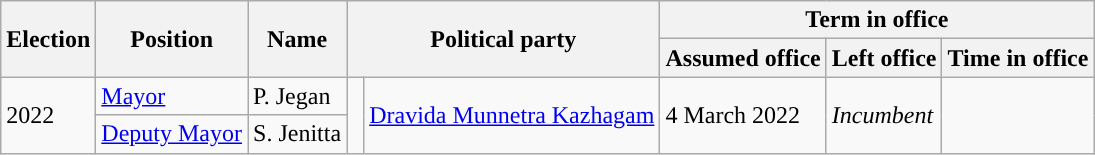<table class="wikitable">
<tr>
<th rowspan=2>Election</th>
<th rowspan=2>Position</th>
<th rowspan=2>Name</th>
<th rowspan=2 colspan=2>Political party</th>
<th colspan=3>Term in office</th>
</tr>
<tr>
<th>Assumed office</th>
<th>Left office</th>
<th>Time in office</th>
</tr>
<tr>
<td rowspan=2>2022</td>
<td><a href='#'>Mayor</a></td>
<td>P. Jegan</td>
<td rowspan=2 width=4px style="background-color:"></td>
<td rowspan=2><a href='#'>Dravida Munnetra Kazhagam</a></td>
<td rowspan=2>4 March 2022</td>
<td rowspan=2><em>Incumbent</em></td>
<td rowspan=2></td>
</tr>
<tr>
<td><a href='#'>Deputy Mayor</a></td>
<td>S. Jenitta</td>
</tr>
</table>
